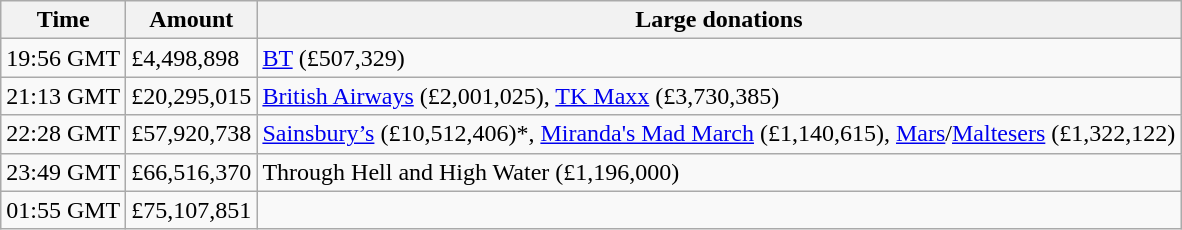<table class="wikitable">
<tr>
<th>Time</th>
<th>Amount</th>
<th>Large donations</th>
</tr>
<tr>
<td>19:56 GMT</td>
<td>£4,498,898</td>
<td><a href='#'>BT</a> (£507,329)</td>
</tr>
<tr>
<td>21:13 GMT</td>
<td>£20,295,015</td>
<td><a href='#'>British Airways</a> (£2,001,025), <a href='#'>TK Maxx</a> (£3,730,385)</td>
</tr>
<tr>
<td>22:28 GMT</td>
<td>£57,920,738</td>
<td><a href='#'>Sainsbury’s</a> (£10,512,406)*, <a href='#'>Miranda's Mad March</a> (£1,140,615), <a href='#'>Mars</a>/<a href='#'>Maltesers</a> (£1,322,122)</td>
</tr>
<tr>
<td>23:49 GMT</td>
<td>£66,516,370</td>
<td>Through Hell and High Water (£1,196,000)</td>
</tr>
<tr>
<td>01:55 GMT</td>
<td>£75,107,851</td>
<td></td>
</tr>
</table>
